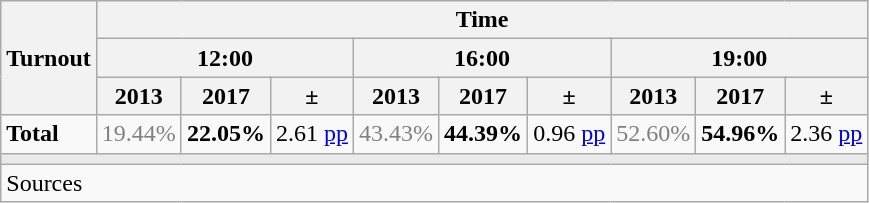<table class="wikitable sortable" style="text-align:right;">
<tr>
<th rowspan="3">Turnout</th>
<th colspan="9">Time</th>
</tr>
<tr>
<th colspan="3">12:00</th>
<th colspan="3">16:00</th>
<th colspan="3">19:00</th>
</tr>
<tr>
<th>2013</th>
<th>2017</th>
<th>±</th>
<th>2013</th>
<th>2017</th>
<th>±</th>
<th>2013</th>
<th>2017</th>
<th>±</th>
</tr>
<tr>
<td align="left"><strong>Total</strong></td>
<td style="color:gray;">19.44%</td>
<td><strong>22.05%</strong></td>
<td> 2.61 <a href='#'>pp</a></td>
<td style="color:gray;">43.43%</td>
<td><strong>44.39%</strong></td>
<td> 0.96 <a href='#'>pp</a></td>
<td style="color:gray;">52.60%</td>
<td><strong>54.96%</strong></td>
<td> 2.36 <a href='#'>pp</a></td>
</tr>
<tr>
<td colspan="10" style="color:inherit;background:#E9E9E9"></td>
</tr>
<tr>
<td align="left" colspan="10">Sources</td>
</tr>
</table>
